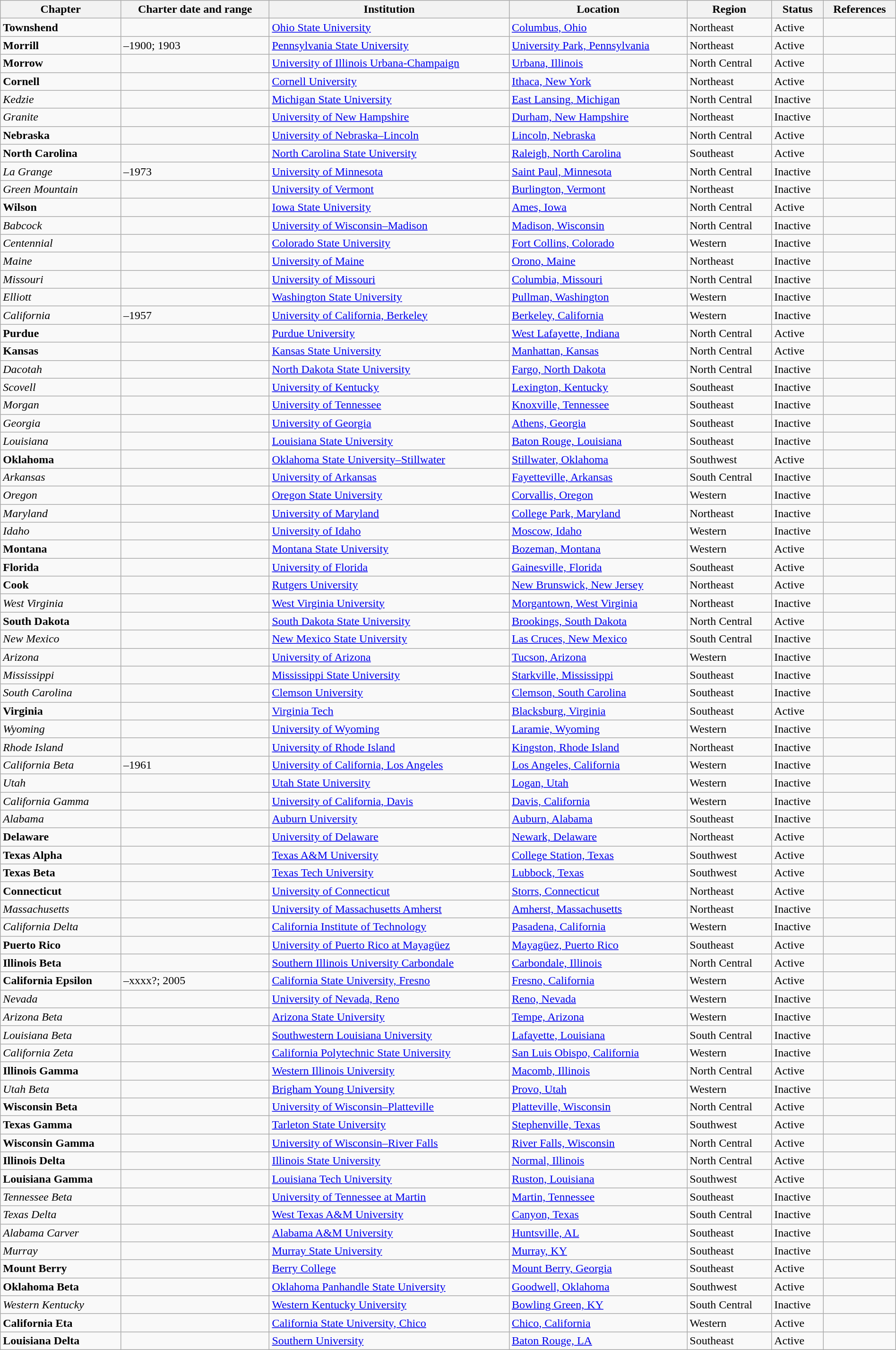<table class="wikitable sortable" style="width:100%;">
<tr>
<th>Chapter</th>
<th>Charter date and range</th>
<th>Institution</th>
<th>Location</th>
<th>Region</th>
<th>Status</th>
<th>References</th>
</tr>
<tr>
<td><strong>Townshend</strong></td>
<td></td>
<td><a href='#'>Ohio State University</a></td>
<td><a href='#'>Columbus, Ohio</a></td>
<td>Northeast</td>
<td>Active</td>
<td></td>
</tr>
<tr>
<td><strong>Morrill</strong></td>
<td>–1900; 1903</td>
<td><a href='#'>Pennsylvania State University</a></td>
<td><a href='#'>University Park, Pennsylvania</a></td>
<td>Northeast</td>
<td>Active</td>
<td></td>
</tr>
<tr>
<td><strong>Morrow</strong></td>
<td></td>
<td><a href='#'>University of Illinois Urbana-Champaign</a></td>
<td><a href='#'>Urbana, Illinois</a></td>
<td>North Central</td>
<td>Active</td>
<td></td>
</tr>
<tr>
<td><strong>Cornell</strong></td>
<td></td>
<td><a href='#'>Cornell University</a></td>
<td><a href='#'>Ithaca, New York</a></td>
<td>Northeast</td>
<td>Active</td>
<td></td>
</tr>
<tr>
<td><em>Kedzie</em></td>
<td></td>
<td><a href='#'>Michigan State University</a></td>
<td><a href='#'>East Lansing, Michigan</a></td>
<td>North Central</td>
<td>Inactive</td>
<td></td>
</tr>
<tr>
<td><em>Granite</em></td>
<td></td>
<td><a href='#'>University of New Hampshire</a></td>
<td><a href='#'>Durham, New Hampshire</a></td>
<td>Northeast</td>
<td>Inactive</td>
<td></td>
</tr>
<tr>
<td><strong>Nebraska</strong></td>
<td></td>
<td><a href='#'>University of Nebraska–Lincoln</a></td>
<td><a href='#'>Lincoln, Nebraska</a></td>
<td>North Central</td>
<td>Active</td>
<td></td>
</tr>
<tr>
<td><strong>North Carolina</strong></td>
<td></td>
<td><a href='#'>North Carolina State University</a></td>
<td><a href='#'>Raleigh, North Carolina</a></td>
<td>Southeast</td>
<td>Active</td>
<td></td>
</tr>
<tr>
<td><em>La Grange</em></td>
<td>–1973</td>
<td><a href='#'>University of Minnesota</a></td>
<td><a href='#'>Saint Paul, Minnesota</a></td>
<td>North Central</td>
<td>Inactive</td>
<td></td>
</tr>
<tr>
<td><em>Green Mountain</em></td>
<td></td>
<td><a href='#'>University of Vermont</a></td>
<td><a href='#'>Burlington, Vermont</a></td>
<td>Northeast</td>
<td>Inactive</td>
<td></td>
</tr>
<tr>
<td><strong>Wilson</strong></td>
<td></td>
<td><a href='#'>Iowa State University</a></td>
<td><a href='#'>Ames, Iowa</a></td>
<td>North Central</td>
<td>Active</td>
<td></td>
</tr>
<tr>
<td><em>Babcock</em></td>
<td></td>
<td><a href='#'>University of Wisconsin–Madison</a></td>
<td><a href='#'>Madison, Wisconsin</a></td>
<td>North Central</td>
<td>Inactive</td>
<td></td>
</tr>
<tr>
<td><em>Centennial</em></td>
<td></td>
<td><a href='#'>Colorado State University</a></td>
<td><a href='#'>Fort Collins, Colorado</a></td>
<td>Western</td>
<td>Inactive</td>
<td></td>
</tr>
<tr>
<td><em>Maine</em></td>
<td></td>
<td><a href='#'>University of Maine</a></td>
<td><a href='#'>Orono, Maine</a></td>
<td>Northeast</td>
<td>Inactive</td>
<td></td>
</tr>
<tr>
<td><em>Missouri</em></td>
<td></td>
<td><a href='#'>University of Missouri</a></td>
<td><a href='#'>Columbia, Missouri</a></td>
<td>North Central</td>
<td>Inactive</td>
<td></td>
</tr>
<tr>
<td><em>Elliott</em></td>
<td></td>
<td><a href='#'>Washington State University</a></td>
<td><a href='#'>Pullman, Washington</a></td>
<td>Western</td>
<td>Inactive</td>
<td></td>
</tr>
<tr>
<td><em>California</em></td>
<td>–1957</td>
<td><a href='#'>University of California, Berkeley</a></td>
<td><a href='#'>Berkeley, California</a></td>
<td>Western</td>
<td>Inactive</td>
<td></td>
</tr>
<tr>
<td><strong>Purdue</strong></td>
<td></td>
<td><a href='#'>Purdue University</a></td>
<td><a href='#'>West Lafayette, Indiana</a></td>
<td>North Central</td>
<td>Active</td>
<td></td>
</tr>
<tr>
<td><strong>Kansas</strong></td>
<td></td>
<td><a href='#'>Kansas State University</a></td>
<td><a href='#'>Manhattan, Kansas</a></td>
<td>North Central</td>
<td>Active</td>
<td></td>
</tr>
<tr>
<td><em>Dacotah</em></td>
<td></td>
<td><a href='#'>North Dakota State University</a></td>
<td><a href='#'>Fargo, North Dakota</a></td>
<td>North Central</td>
<td>Inactive</td>
<td></td>
</tr>
<tr>
<td><em>Scovell</em></td>
<td></td>
<td><a href='#'>University of Kentucky</a></td>
<td><a href='#'>Lexington, Kentucky</a></td>
<td>Southeast</td>
<td>Inactive</td>
<td></td>
</tr>
<tr>
<td><em>Morgan</em></td>
<td></td>
<td><a href='#'>University of Tennessee</a></td>
<td><a href='#'>Knoxville, Tennessee</a></td>
<td>Southeast</td>
<td>Inactive</td>
<td></td>
</tr>
<tr>
<td><em>Georgia</em></td>
<td></td>
<td><a href='#'>University of Georgia</a></td>
<td><a href='#'>Athens, Georgia</a></td>
<td>Southeast</td>
<td>Inactive</td>
<td></td>
</tr>
<tr>
<td><em>Louisiana</em></td>
<td></td>
<td><a href='#'>Louisiana State University</a></td>
<td><a href='#'>Baton Rouge, Louisiana</a></td>
<td>Southeast</td>
<td>Inactive</td>
<td></td>
</tr>
<tr>
<td><strong>Oklahoma</strong></td>
<td></td>
<td><a href='#'>Oklahoma State University–Stillwater</a></td>
<td><a href='#'>Stillwater, Oklahoma</a></td>
<td>Southwest</td>
<td>Active</td>
<td></td>
</tr>
<tr>
<td><em>Arkansas</em></td>
<td></td>
<td><a href='#'>University of Arkansas</a></td>
<td><a href='#'>Fayetteville, Arkansas</a></td>
<td>South Central</td>
<td>Inactive</td>
<td></td>
</tr>
<tr>
<td><em>Oregon</em></td>
<td></td>
<td><a href='#'>Oregon State University</a></td>
<td><a href='#'>Corvallis, Oregon</a></td>
<td>Western</td>
<td>Inactive</td>
<td></td>
</tr>
<tr>
<td><em>Maryland</em></td>
<td></td>
<td><a href='#'>University of Maryland</a></td>
<td><a href='#'>College Park, Maryland</a></td>
<td>Northeast</td>
<td>Inactive</td>
<td></td>
</tr>
<tr>
<td><em>Idaho</em></td>
<td></td>
<td><a href='#'>University of Idaho</a></td>
<td><a href='#'>Moscow, Idaho</a></td>
<td>Western</td>
<td>Inactive</td>
<td></td>
</tr>
<tr>
<td><strong>Montana</strong></td>
<td></td>
<td><a href='#'>Montana State University</a></td>
<td><a href='#'>Bozeman, Montana</a></td>
<td>Western</td>
<td>Active</td>
<td></td>
</tr>
<tr>
<td><strong>Florida</strong></td>
<td></td>
<td><a href='#'>University of Florida</a></td>
<td><a href='#'>Gainesville, Florida</a></td>
<td>Southeast</td>
<td>Active</td>
<td></td>
</tr>
<tr>
<td><strong>Cook</strong></td>
<td></td>
<td><a href='#'>Rutgers University</a></td>
<td><a href='#'>New Brunswick, New Jersey</a></td>
<td>Northeast</td>
<td>Active</td>
<td></td>
</tr>
<tr>
<td><em>West Virginia</em></td>
<td></td>
<td><a href='#'>West Virginia University</a></td>
<td><a href='#'>Morgantown, West Virginia</a></td>
<td>Northeast</td>
<td>Inactive</td>
<td></td>
</tr>
<tr>
<td><strong>South Dakota</strong></td>
<td></td>
<td><a href='#'>South Dakota State University</a></td>
<td><a href='#'>Brookings, South Dakota</a></td>
<td>North Central</td>
<td>Active</td>
<td></td>
</tr>
<tr>
<td><em>New Mexico</em></td>
<td></td>
<td><a href='#'>New Mexico State University</a></td>
<td><a href='#'>Las Cruces, New Mexico</a></td>
<td>South Central</td>
<td>Inactive</td>
<td></td>
</tr>
<tr>
<td><em>Arizona</em></td>
<td></td>
<td><a href='#'>University of Arizona</a></td>
<td><a href='#'>Tucson, Arizona</a></td>
<td>Western</td>
<td>Inactive</td>
<td></td>
</tr>
<tr>
<td><em>Mississippi</em></td>
<td></td>
<td><a href='#'>Mississippi State University</a></td>
<td><a href='#'>Starkville, Mississippi</a></td>
<td>Southeast</td>
<td>Inactive</td>
<td></td>
</tr>
<tr>
<td><em>South Carolina</em></td>
<td></td>
<td><a href='#'>Clemson University</a></td>
<td><a href='#'>Clemson, South Carolina</a></td>
<td>Southeast</td>
<td>Inactive</td>
<td></td>
</tr>
<tr>
<td><strong>Virginia</strong></td>
<td></td>
<td><a href='#'>Virginia Tech</a></td>
<td><a href='#'>Blacksburg, Virginia</a></td>
<td>Southeast</td>
<td>Active</td>
<td></td>
</tr>
<tr>
<td><em>Wyoming</em></td>
<td></td>
<td><a href='#'>University of Wyoming</a></td>
<td><a href='#'>Laramie, Wyoming</a></td>
<td>Western</td>
<td>Inactive</td>
<td></td>
</tr>
<tr>
<td><em>Rhode Island</em></td>
<td></td>
<td><a href='#'>University of Rhode Island</a></td>
<td><a href='#'>Kingston, Rhode Island</a></td>
<td>Northeast</td>
<td>Inactive</td>
<td></td>
</tr>
<tr>
<td><em>California Beta</em></td>
<td>–1961</td>
<td><a href='#'>University of California, Los Angeles</a></td>
<td><a href='#'>Los Angeles, California</a></td>
<td>Western</td>
<td>Inactive</td>
<td></td>
</tr>
<tr>
<td><em>Utah</em></td>
<td></td>
<td><a href='#'>Utah State University</a></td>
<td><a href='#'>Logan, Utah</a></td>
<td>Western</td>
<td>Inactive</td>
<td></td>
</tr>
<tr>
<td><em>California Gamma</em></td>
<td></td>
<td><a href='#'>University of California, Davis</a></td>
<td><a href='#'>Davis, California</a></td>
<td>Western</td>
<td>Inactive</td>
<td></td>
</tr>
<tr>
<td><em>Alabama</em></td>
<td></td>
<td><a href='#'>Auburn University</a></td>
<td><a href='#'>Auburn, Alabama</a></td>
<td>Southeast</td>
<td>Inactive</td>
<td></td>
</tr>
<tr>
<td><strong>Delaware</strong></td>
<td></td>
<td><a href='#'>University of Delaware</a></td>
<td><a href='#'>Newark, Delaware</a></td>
<td>Northeast</td>
<td>Active</td>
<td></td>
</tr>
<tr>
<td><strong>Texas Alpha</strong></td>
<td></td>
<td><a href='#'>Texas A&M University</a></td>
<td><a href='#'>College Station, Texas</a></td>
<td>Southwest</td>
<td>Active</td>
<td></td>
</tr>
<tr>
<td><strong>Texas Beta</strong></td>
<td></td>
<td><a href='#'>Texas Tech University</a></td>
<td><a href='#'>Lubbock, Texas</a></td>
<td>Southwest</td>
<td>Active</td>
<td></td>
</tr>
<tr>
<td><strong>Connecticut</strong></td>
<td></td>
<td><a href='#'>University of Connecticut</a></td>
<td><a href='#'>Storrs, Connecticut</a></td>
<td>Northeast</td>
<td>Active</td>
<td></td>
</tr>
<tr>
<td><em>Massachusetts</em></td>
<td></td>
<td><a href='#'>University of Massachusetts Amherst</a></td>
<td><a href='#'>Amherst, Massachusetts</a></td>
<td>Northeast</td>
<td>Inactive</td>
<td></td>
</tr>
<tr>
<td><em>California Delta</em></td>
<td></td>
<td><a href='#'>California Institute of Technology</a></td>
<td><a href='#'>Pasadena, California</a></td>
<td>Western</td>
<td>Inactive</td>
<td></td>
</tr>
<tr>
<td><strong>Puerto Rico</strong></td>
<td></td>
<td><a href='#'>University of Puerto Rico at Mayagüez</a></td>
<td><a href='#'>Mayagüez, Puerto Rico</a></td>
<td>Southeast</td>
<td>Active</td>
<td></td>
</tr>
<tr>
<td><strong>Illinois Beta</strong></td>
<td></td>
<td><a href='#'>Southern Illinois University Carbondale</a></td>
<td><a href='#'>Carbondale, Illinois</a></td>
<td>North Central</td>
<td>Active</td>
<td></td>
</tr>
<tr>
<td><strong>California Epsilon</strong></td>
<td>–xxxx?; 2005</td>
<td><a href='#'>California State University, Fresno</a></td>
<td><a href='#'>Fresno, California</a></td>
<td>Western</td>
<td>Active</td>
<td></td>
</tr>
<tr>
<td><em>Nevada</em></td>
<td></td>
<td><a href='#'>University of Nevada, Reno</a></td>
<td><a href='#'>Reno, Nevada</a></td>
<td>Western</td>
<td>Inactive</td>
<td></td>
</tr>
<tr>
<td><em>Arizona Beta</em></td>
<td></td>
<td><a href='#'>Arizona State University</a></td>
<td><a href='#'>Tempe, Arizona</a></td>
<td>Western</td>
<td>Inactive</td>
<td></td>
</tr>
<tr>
<td><em>Louisiana Beta</em></td>
<td></td>
<td><a href='#'>Southwestern Louisiana University</a></td>
<td><a href='#'>Lafayette, Louisiana</a></td>
<td>South Central</td>
<td>Inactive</td>
<td></td>
</tr>
<tr>
<td><em>California Zeta</em></td>
<td></td>
<td><a href='#'>California Polytechnic State University</a></td>
<td><a href='#'>San Luis Obispo, California</a></td>
<td>Western</td>
<td>Inactive</td>
<td></td>
</tr>
<tr>
<td><strong>Illinois Gamma</strong></td>
<td></td>
<td><a href='#'>Western Illinois University</a></td>
<td><a href='#'>Macomb, Illinois</a></td>
<td>North Central</td>
<td>Active</td>
<td></td>
</tr>
<tr>
<td><em>Utah Beta</em></td>
<td></td>
<td><a href='#'>Brigham Young University</a></td>
<td><a href='#'>Provo, Utah</a></td>
<td>Western</td>
<td>Inactive</td>
<td></td>
</tr>
<tr>
<td><strong>Wisconsin Beta</strong></td>
<td></td>
<td><a href='#'>University of Wisconsin–Platteville</a></td>
<td><a href='#'>Platteville, Wisconsin</a></td>
<td>North Central</td>
<td>Active</td>
<td></td>
</tr>
<tr>
<td><strong>Texas Gamma</strong></td>
<td></td>
<td><a href='#'>Tarleton State University</a></td>
<td><a href='#'>Stephenville, Texas</a></td>
<td>Southwest</td>
<td>Active</td>
<td></td>
</tr>
<tr>
<td><strong>Wisconsin Gamma</strong></td>
<td></td>
<td><a href='#'>University of Wisconsin–River Falls</a></td>
<td><a href='#'>River Falls, Wisconsin</a></td>
<td>North Central</td>
<td>Active</td>
<td></td>
</tr>
<tr>
<td><strong>Illinois Delta</strong></td>
<td></td>
<td><a href='#'>Illinois State University</a></td>
<td><a href='#'>Normal, Illinois</a></td>
<td>North Central</td>
<td>Active</td>
<td></td>
</tr>
<tr>
<td><strong>Louisiana Gamma</strong></td>
<td></td>
<td><a href='#'>Louisiana Tech University</a></td>
<td><a href='#'>Ruston, Louisiana</a></td>
<td>Southwest</td>
<td>Active</td>
<td></td>
</tr>
<tr>
<td><em>Tennessee Beta</em></td>
<td></td>
<td><a href='#'>University of Tennessee at Martin</a></td>
<td><a href='#'>Martin, Tennessee</a></td>
<td>Southeast</td>
<td>Inactive</td>
<td></td>
</tr>
<tr>
<td><em>Texas Delta</em></td>
<td></td>
<td><a href='#'>West Texas A&M University</a></td>
<td><a href='#'>Canyon, Texas</a></td>
<td>South Central</td>
<td>Inactive</td>
<td></td>
</tr>
<tr>
<td><em>Alabama Carver</em></td>
<td></td>
<td><a href='#'>Alabama A&M University</a></td>
<td><a href='#'>Huntsville, AL</a></td>
<td>Southeast</td>
<td>Inactive</td>
<td></td>
</tr>
<tr>
<td><em>Murray</em></td>
<td></td>
<td><a href='#'>Murray State University</a></td>
<td><a href='#'>Murray, KY</a></td>
<td>Southeast</td>
<td>Inactive</td>
<td></td>
</tr>
<tr>
<td><strong>Mount Berry</strong></td>
<td></td>
<td><a href='#'>Berry College</a></td>
<td><a href='#'>Mount Berry, Georgia</a></td>
<td>Southeast</td>
<td>Active</td>
<td></td>
</tr>
<tr>
<td><strong>Oklahoma Beta</strong></td>
<td></td>
<td><a href='#'>Oklahoma Panhandle State University</a></td>
<td><a href='#'>Goodwell, Oklahoma</a></td>
<td>Southwest</td>
<td>Active</td>
<td></td>
</tr>
<tr>
<td><em>Western Kentucky</em></td>
<td></td>
<td><a href='#'>Western Kentucky University</a></td>
<td><a href='#'>Bowling Green, KY</a></td>
<td>South Central</td>
<td>Inactive</td>
<td></td>
</tr>
<tr>
<td><strong>California Eta</strong></td>
<td></td>
<td><a href='#'>California State University, Chico</a></td>
<td><a href='#'>Chico, California</a></td>
<td>Western</td>
<td>Active</td>
<td></td>
</tr>
<tr>
<td><strong>Louisiana Delta</strong></td>
<td></td>
<td><a href='#'>Southern University</a></td>
<td><a href='#'>Baton Rouge, LA</a></td>
<td>Southeast</td>
<td>Active</td>
<td></td>
</tr>
</table>
